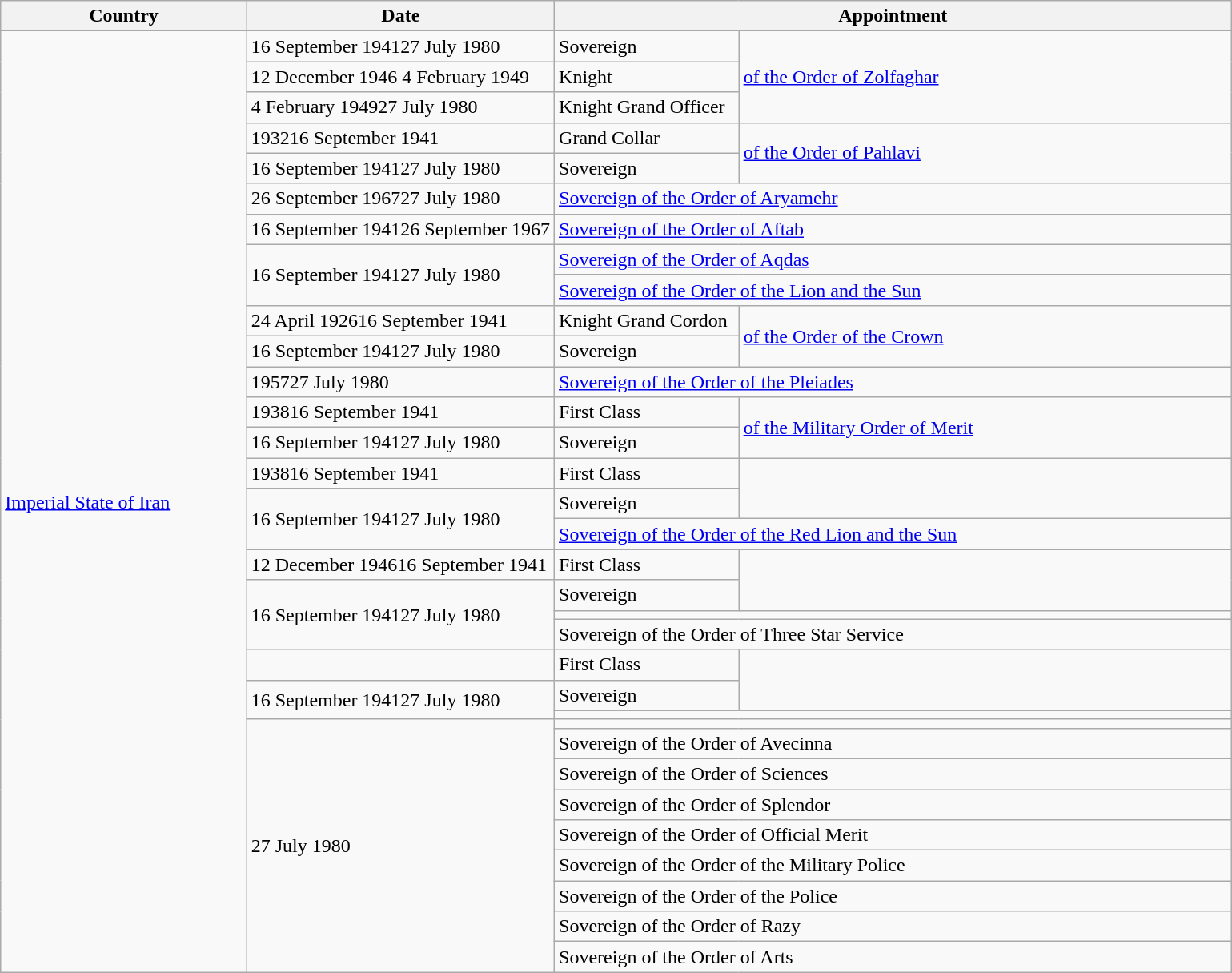<table class="wikitable">
<tr>
<th width="20%">Country</th>
<th width="25%">Date</th>
<th width="55%" colspan="2">Appointment</th>
</tr>
<tr>
<td rowspan="33"> <a href='#'>Imperial State of Iran</a></td>
<td>16 September 194127 July 1980</td>
<td width="15%">Sovereign</td>
<td rowspan="3"><a href='#'>of the Order of Zolfaghar</a> </td>
</tr>
<tr>
<td>12 December 1946 4 February 1949</td>
<td>Knight</td>
</tr>
<tr>
<td>4 February 194927 July 1980</td>
<td>Knight Grand Officer</td>
</tr>
<tr>
<td>193216 September 1941</td>
<td width="15%">Grand Collar</td>
<td rowspan="2"><a href='#'>of the Order of Pahlavi</a> </td>
</tr>
<tr>
<td>16 September 194127 July 1980</td>
<td>Sovereign</td>
</tr>
<tr>
<td>26 September 196727 July 1980</td>
<td colspan="2"><a href='#'>Sovereign of the Order of Aryamehr</a> </td>
</tr>
<tr>
<td>16 September 194126 September 1967</td>
<td colspan="2"><a href='#'>Sovereign of the Order of Aftab</a> </td>
</tr>
<tr>
<td rowspan="2">16 September 194127 July 1980</td>
<td colspan="2"><a href='#'>Sovereign of the Order of Aqdas</a> </td>
</tr>
<tr>
<td colspan="2"><a href='#'>Sovereign of the Order of the Lion and the Sun</a> </td>
</tr>
<tr>
<td>24 April 192616 September 1941</td>
<td width="15%">Knight Grand Cordon</td>
<td rowspan="2"><a href='#'>of the Order of the Crown</a> </td>
</tr>
<tr>
<td>16 September 194127 July 1980</td>
<td>Sovereign</td>
</tr>
<tr>
<td>195727 July 1980</td>
<td colspan="2"><a href='#'>Sovereign of the Order of the Pleiades</a> </td>
</tr>
<tr>
<td>193816 September 1941</td>
<td width="15%">First  Class</td>
<td rowspan="2"><a href='#'>of the Military Order of Merit</a> </td>
</tr>
<tr>
<td>16 September 194127 July 1980</td>
<td>Sovereign</td>
</tr>
<tr>
<td>193816 September 1941</td>
<td width="15%">First Class</td>
<td rowspan="2"> </td>
</tr>
<tr>
<td rowspan="2">16 September 194127 July 1980</td>
<td>Sovereign</td>
</tr>
<tr>
<td colspan="2"><a href='#'>Sovereign of the Order of the Red Lion and the Sun</a></td>
</tr>
<tr>
<td>12 December 194616 September 1941</td>
<td width="15%">First Class</td>
<td rowspan="2"></td>
</tr>
<tr>
<td rowspan="3">16 September 194127 July 1980</td>
<td>Sovereign</td>
</tr>
<tr>
<td colspan="2"></td>
</tr>
<tr>
<td colspan="2">Sovereign of the Order of Three Star Service</td>
</tr>
<tr>
<td></td>
<td width="15%">First Class</td>
<td rowspan="2"> </td>
</tr>
<tr>
<td rowspan="2">16 September 194127 July 1980</td>
<td>Sovereign</td>
</tr>
<tr>
<td colspan="2"></td>
</tr>
<tr>
<td rowspan="9">27 July 1980</td>
<td colspan="2"></td>
</tr>
<tr>
<td colspan="2">Sovereign of the Order of Avecinna</td>
</tr>
<tr>
<td colspan="2">Sovereign of the Order of Sciences</td>
</tr>
<tr>
<td colspan="2">Sovereign of the Order of Splendor</td>
</tr>
<tr>
<td colspan="2">Sovereign of the Order of Official Merit</td>
</tr>
<tr>
<td colspan="2">Sovereign of the Order of the Military Police</td>
</tr>
<tr>
<td colspan="2">Sovereign of the Order of the Police </td>
</tr>
<tr>
<td colspan="2">Sovereign of the Order of Razy</td>
</tr>
<tr>
<td colspan="2">Sovereign of the Order of Arts</td>
</tr>
</table>
